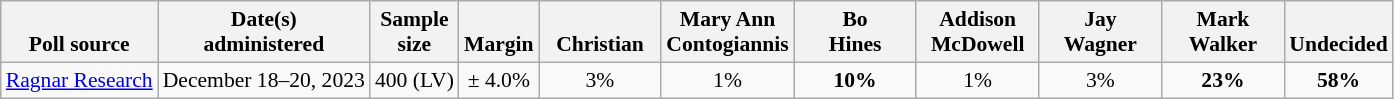<table class="wikitable" style="font-size:90%;text-align:center;">
<tr valign=bottom>
<th>Poll source</th>
<th>Date(s)<br>administered</th>
<th>Sample<br>size</th>
<th>Margin<br></th>
<th style="width:75px;">Christian<br></th>
<th style="width:75px;">Mary Ann<br>Contogiannis</th>
<th style="width:75px;">Bo<br>Hines</th>
<th style="width:75px;">Addison<br>McDowell</th>
<th style="width:75px;">Jay<br>Wagner</th>
<th style="width:75px;">Mark<br>Walker</th>
<th>Undecided</th>
</tr>
<tr>
<td style="text-align:left;"><a href='#'>Ragnar Research</a></td>
<td>December 18–20, 2023</td>
<td>400 (LV)</td>
<td>± 4.0%</td>
<td>3%</td>
<td>1%</td>
<td><strong>10%</strong></td>
<td>1%</td>
<td>3%</td>
<td><strong>23%</strong></td>
<td><strong>58%</strong></td>
</tr>
</table>
